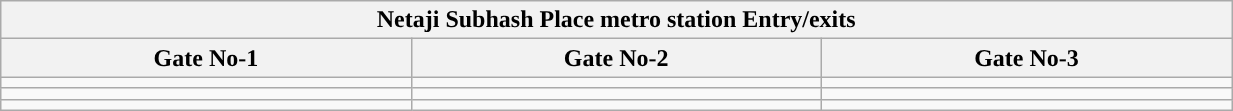<table class="wikitable" style="text-align: center;" width="65%">
<tr>
<th align="center" colspan="5" style="background:#"><span>Netaji Subhash Place metro station Entry/exits</span></th>
</tr>
<tr>
<th style="width:15%;">Gate No-1</th>
<th style="width:15%;">Gate No-2</th>
<th style="width:15%;">Gate No-3</th>
</tr>
<tr>
<td></td>
<td></td>
<td></td>
</tr>
<tr>
<td></td>
<td></td>
<td></td>
</tr>
<tr>
<td></td>
<td></td>
<td></td>
</tr>
</table>
